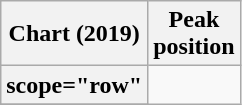<table class="wikitable plainrowheaders sortable">
<tr>
<th scope="col">Chart (2019)</th>
<th scope="col">Peak<br>position</th>
</tr>
<tr>
<th>scope="row" </th>
</tr>
<tr>
</tr>
</table>
